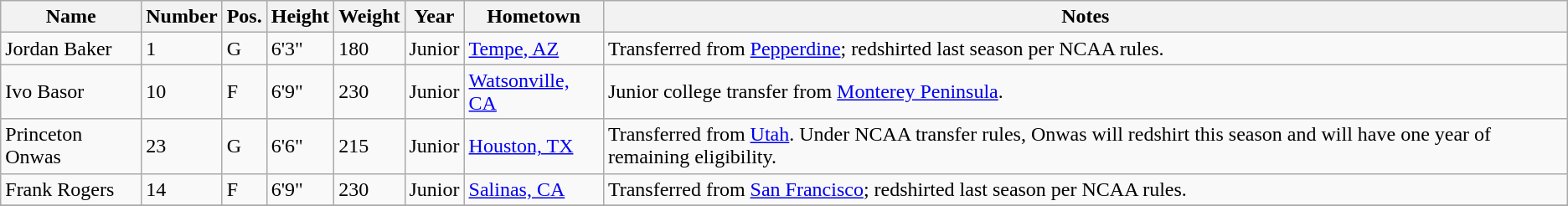<table class="wikitable sortable" border="1">
<tr>
<th>Name</th>
<th>Number</th>
<th>Pos.</th>
<th>Height</th>
<th>Weight</th>
<th>Year</th>
<th>Hometown</th>
<th class="unsortable">Notes</th>
</tr>
<tr>
<td sortname>Jordan Baker</td>
<td>1</td>
<td>G</td>
<td>6'3"</td>
<td>180</td>
<td>Junior</td>
<td><a href='#'>Tempe, AZ</a></td>
<td>Transferred from <a href='#'>Pepperdine</a>; redshirted last season per NCAA rules.</td>
</tr>
<tr>
<td sortname>Ivo Basor</td>
<td>10</td>
<td>F</td>
<td>6'9"</td>
<td>230</td>
<td>Junior</td>
<td><a href='#'>Watsonville, CA</a></td>
<td>Junior college transfer from <a href='#'>Monterey Peninsula</a>.</td>
</tr>
<tr>
<td sortname>Princeton Onwas</td>
<td>23</td>
<td>G</td>
<td>6'6"</td>
<td>215</td>
<td>Junior</td>
<td><a href='#'>Houston, TX</a></td>
<td>Transferred from <a href='#'>Utah</a>. Under NCAA transfer rules, Onwas will redshirt this season and will have one year of remaining eligibility.</td>
</tr>
<tr>
<td sortname>Frank Rogers</td>
<td>14</td>
<td>F</td>
<td>6'9"</td>
<td>230</td>
<td>Junior</td>
<td><a href='#'>Salinas, CA</a></td>
<td>Transferred from <a href='#'>San Francisco</a>; redshirted last season per NCAA rules.</td>
</tr>
<tr>
</tr>
</table>
